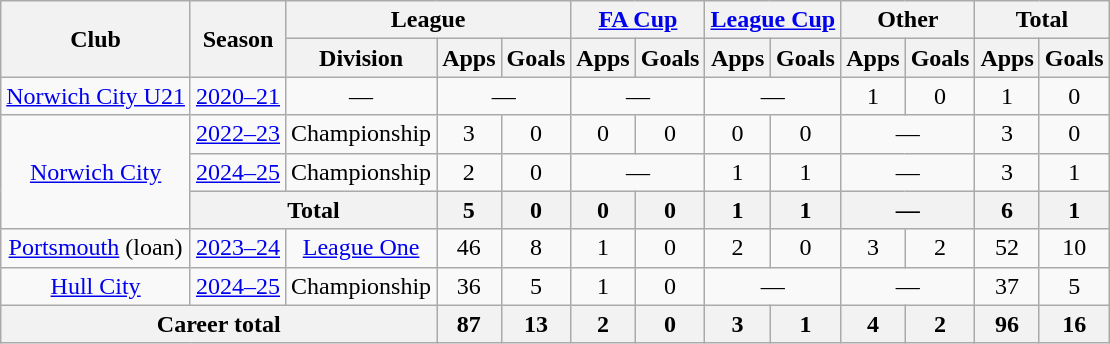<table class="wikitable" style="text-align: center;">
<tr>
<th rowspan="2">Club</th>
<th rowspan="2">Season</th>
<th colspan="3">League</th>
<th colspan="2"><a href='#'>FA Cup</a></th>
<th colspan="2"><a href='#'>League Cup</a></th>
<th colspan="2">Other</th>
<th colspan="2">Total</th>
</tr>
<tr>
<th>Division</th>
<th>Apps</th>
<th>Goals</th>
<th>Apps</th>
<th>Goals</th>
<th>Apps</th>
<th>Goals</th>
<th>Apps</th>
<th>Goals</th>
<th>Apps</th>
<th>Goals</th>
</tr>
<tr>
<td><a href='#'>Norwich City U21</a></td>
<td><a href='#'>2020–21</a></td>
<td colspan=1>—</td>
<td colspan=2>—</td>
<td colspan=2>—</td>
<td colspan=2>—</td>
<td>1</td>
<td>0</td>
<td>1</td>
<td>0</td>
</tr>
<tr>
<td rowspan=3><a href='#'>Norwich City</a></td>
<td><a href='#'>2022–23</a></td>
<td>Championship</td>
<td>3</td>
<td>0</td>
<td>0</td>
<td>0</td>
<td>0</td>
<td>0</td>
<td colspan=2>—</td>
<td>3</td>
<td>0</td>
</tr>
<tr>
<td><a href='#'>2024–25</a></td>
<td>Championship</td>
<td>2</td>
<td>0</td>
<td colspan=2>—</td>
<td>1</td>
<td>1</td>
<td colspan=2>—</td>
<td>3</td>
<td>1</td>
</tr>
<tr>
<th colspan=2>Total</th>
<th>5</th>
<th>0</th>
<th>0</th>
<th>0</th>
<th>1</th>
<th>1</th>
<th colspan=2>—</th>
<th>6</th>
<th>1</th>
</tr>
<tr>
<td><a href='#'>Portsmouth</a> (loan)</td>
<td><a href='#'>2023–24</a></td>
<td><a href='#'>League One</a></td>
<td>46</td>
<td>8</td>
<td>1</td>
<td>0</td>
<td>2</td>
<td>0</td>
<td>3</td>
<td>2</td>
<td>52</td>
<td>10</td>
</tr>
<tr>
<td><a href='#'>Hull City</a></td>
<td><a href='#'>2024–25</a></td>
<td>Championship</td>
<td>36</td>
<td>5</td>
<td>1</td>
<td>0</td>
<td colspan=2>—</td>
<td colspan=2>—</td>
<td>37</td>
<td>5</td>
</tr>
<tr>
<th colspan="3">Career total</th>
<th>87</th>
<th>13</th>
<th>2</th>
<th>0</th>
<th>3</th>
<th>1</th>
<th>4</th>
<th>2</th>
<th>96</th>
<th>16</th>
</tr>
</table>
